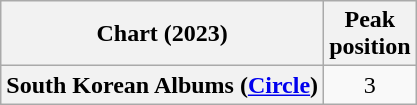<table class="wikitable sortable plainrowheaders" style="text-align:center;">
<tr>
<th scope="col">Chart (2023)</th>
<th scope="col">Peak<br>position</th>
</tr>
<tr>
<th scope="row">South Korean Albums (<a href='#'>Circle</a>)</th>
<td>3</td>
</tr>
</table>
